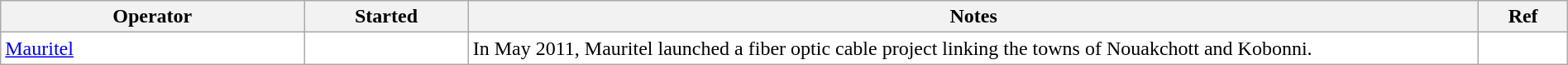<table class="wikitable" style="background: #FFFFFF; width: 100%; white-space: normal;">
<tr>
<th scope="col" width="100px">Operator</th>
<th scope="col" width="20px">Started</th>
<th scope="col" width="350px">Notes</th>
<th scope="col" width="20px">Ref</th>
</tr>
<tr>
<td><a href='#'>Mauritel</a></td>
<td></td>
<td>In May 2011, Mauritel launched a fiber optic cable project linking the towns of Nouakchott and Kobonni.</td>
<td></td>
</tr>
</table>
